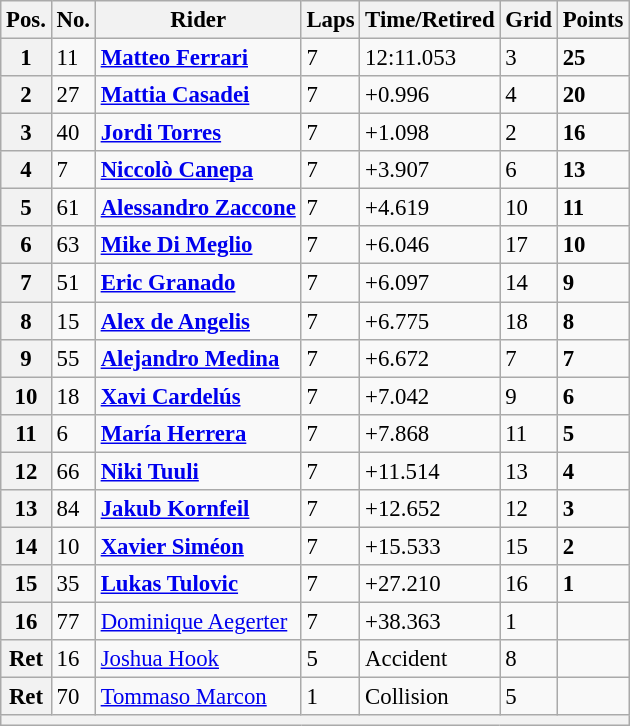<table class="wikitable" style="font-size: 95%;">
<tr>
<th>Pos.</th>
<th>No.</th>
<th>Rider</th>
<th>Laps</th>
<th>Time/Retired</th>
<th>Grid</th>
<th>Points</th>
</tr>
<tr>
<th>1</th>
<td>11</td>
<td> <strong><a href='#'>Matteo Ferrari</a></strong></td>
<td>7</td>
<td>12:11.053</td>
<td>3</td>
<td><strong>25</strong></td>
</tr>
<tr>
<th>2</th>
<td>27</td>
<td> <strong><a href='#'>Mattia Casadei</a></strong></td>
<td>7</td>
<td>+0.996</td>
<td>4</td>
<td><strong>20</strong></td>
</tr>
<tr>
<th>3</th>
<td>40</td>
<td> <strong><a href='#'>Jordi Torres</a></strong></td>
<td>7</td>
<td>+1.098</td>
<td>2</td>
<td><strong>16</strong></td>
</tr>
<tr>
<th>4</th>
<td>7</td>
<td> <strong><a href='#'>Niccolò Canepa</a></strong></td>
<td>7</td>
<td>+3.907</td>
<td>6</td>
<td><strong>13</strong></td>
</tr>
<tr>
<th>5</th>
<td>61</td>
<td> <strong><a href='#'>Alessandro Zaccone</a></strong></td>
<td>7</td>
<td>+4.619</td>
<td>10</td>
<td><strong>11</strong></td>
</tr>
<tr>
<th>6</th>
<td>63</td>
<td> <strong><a href='#'>Mike Di Meglio</a></strong></td>
<td>7</td>
<td>+6.046</td>
<td>17</td>
<td><strong>10</strong></td>
</tr>
<tr>
<th>7</th>
<td>51</td>
<td> <strong><a href='#'>Eric Granado</a></strong></td>
<td>7</td>
<td>+6.097</td>
<td>14</td>
<td><strong>9</strong></td>
</tr>
<tr>
<th>8</th>
<td>15</td>
<td> <strong><a href='#'>Alex de Angelis</a></strong></td>
<td>7</td>
<td>+6.775</td>
<td>18</td>
<td><strong>8</strong></td>
</tr>
<tr>
<th>9</th>
<td>55</td>
<td> <strong><a href='#'>Alejandro Medina</a></strong></td>
<td>7</td>
<td>+6.672</td>
<td>7</td>
<td><strong>7</strong></td>
</tr>
<tr>
<th>10</th>
<td>18</td>
<td> <strong><a href='#'>Xavi Cardelús</a></strong></td>
<td>7</td>
<td>+7.042</td>
<td>9</td>
<td><strong>6</strong></td>
</tr>
<tr>
<th>11</th>
<td>6</td>
<td> <strong><a href='#'>María Herrera</a></strong></td>
<td>7</td>
<td>+7.868</td>
<td>11</td>
<td><strong>5</strong></td>
</tr>
<tr>
<th>12</th>
<td>66</td>
<td> <strong><a href='#'>Niki Tuuli</a></strong></td>
<td>7</td>
<td>+11.514</td>
<td>13</td>
<td><strong>4</strong></td>
</tr>
<tr>
<th>13</th>
<td>84</td>
<td> <strong><a href='#'>Jakub Kornfeil</a></strong></td>
<td>7</td>
<td>+12.652</td>
<td>12</td>
<td><strong>3</strong></td>
</tr>
<tr>
<th>14</th>
<td>10</td>
<td> <strong><a href='#'>Xavier Siméon</a></strong></td>
<td>7</td>
<td>+15.533</td>
<td>15</td>
<td><strong>2</strong></td>
</tr>
<tr>
<th>15</th>
<td>35</td>
<td> <strong><a href='#'>Lukas Tulovic</a></strong></td>
<td>7</td>
<td>+27.210</td>
<td>16</td>
<td><strong>1</strong></td>
</tr>
<tr>
<th>16</th>
<td>77</td>
<td> <a href='#'>Dominique Aegerter</a></td>
<td>7</td>
<td>+38.363</td>
<td>1</td>
<td></td>
</tr>
<tr>
<th>Ret</th>
<td>16</td>
<td> <a href='#'>Joshua Hook</a></td>
<td>5</td>
<td>Accident</td>
<td>8</td>
<td></td>
</tr>
<tr>
<th>Ret</th>
<td>70</td>
<td> <a href='#'>Tommaso Marcon</a></td>
<td>1</td>
<td>Collision</td>
<td>5</td>
<td></td>
</tr>
<tr>
<th colspan=7></th>
</tr>
</table>
